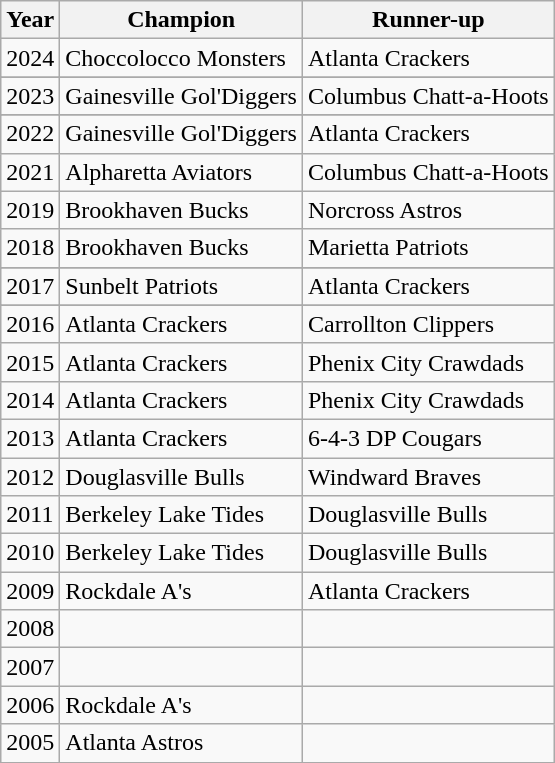<table class="wikitable">
<tr>
<th>Year</th>
<th>Champion</th>
<th>Runner-up</th>
</tr>
<tr>
<td>2024</td>
<td>Choccolocco Monsters</td>
<td>Atlanta Crackers</td>
</tr>
<tr>
</tr>
<tr>
<td>2023</td>
<td>Gainesville Gol'Diggers</td>
<td>Columbus Chatt-a-Hoots</td>
</tr>
<tr>
</tr>
<tr>
<td>2022</td>
<td>Gainesville Gol'Diggers</td>
<td>Atlanta Crackers</td>
</tr>
<tr>
<td>2021</td>
<td>Alpharetta Aviators</td>
<td>Columbus Chatt-a-Hoots</td>
</tr>
<tr>
<td>2019</td>
<td>Brookhaven Bucks</td>
<td>Norcross Astros</td>
</tr>
<tr>
<td>2018</td>
<td>Brookhaven Bucks</td>
<td>Marietta Patriots</td>
</tr>
<tr>
</tr>
<tr>
<td>2017</td>
<td>Sunbelt Patriots</td>
<td>Atlanta Crackers</td>
</tr>
<tr>
</tr>
<tr>
<td>2016</td>
<td>Atlanta Crackers</td>
<td>Carrollton Clippers</td>
</tr>
<tr>
<td>2015</td>
<td>Atlanta Crackers</td>
<td>Phenix City Crawdads</td>
</tr>
<tr>
<td>2014</td>
<td>Atlanta Crackers</td>
<td>Phenix City Crawdads</td>
</tr>
<tr>
<td>2013</td>
<td>Atlanta Crackers</td>
<td>6-4-3 DP Cougars</td>
</tr>
<tr>
<td>2012</td>
<td>Douglasville Bulls</td>
<td>Windward Braves</td>
</tr>
<tr>
<td>2011</td>
<td>Berkeley Lake Tides</td>
<td>Douglasville Bulls</td>
</tr>
<tr>
<td>2010</td>
<td>Berkeley Lake Tides</td>
<td>Douglasville Bulls</td>
</tr>
<tr>
<td>2009</td>
<td>Rockdale A's</td>
<td>Atlanta Crackers</td>
</tr>
<tr>
<td>2008</td>
<td></td>
<td></td>
</tr>
<tr>
<td>2007</td>
<td></td>
<td></td>
</tr>
<tr>
<td>2006</td>
<td>Rockdale A's</td>
<td></td>
</tr>
<tr>
<td>2005</td>
<td>Atlanta Astros</td>
<td></td>
</tr>
</table>
